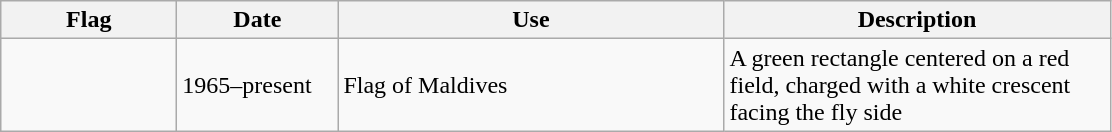<table class="wikitable">
<tr>
<th style="width:110px;">Flag</th>
<th style="width:100px;">Date</th>
<th style="width:250px;">Use</th>
<th style="width:250px;">Description</th>
</tr>
<tr>
<td></td>
<td>1965–present</td>
<td>Flag of Maldives</td>
<td>A green rectangle centered on a red field, charged with a white crescent facing the fly side</td>
</tr>
</table>
